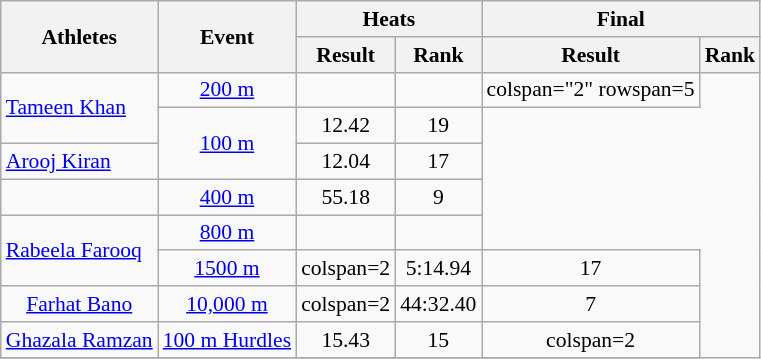<table class=wikitable style="text-align:center; font-size:90%">
<tr>
<th rowspan=2>Athletes</th>
<th rowspan=2>Event</th>
<th colspan=2>Heats</th>
<th colspan=2>Final</th>
</tr>
<tr>
<th>Result</th>
<th>Rank</th>
<th>Result</th>
<th>Rank</th>
</tr>
<tr>
<td align=left rowspan=2><a href='#'>Tameen Khan</a></td>
<td rowspan=1><a href='#'>200 m</a></td>
<td><strong></strong></td>
<td></td>
<td>colspan="2" rowspan=5</td>
</tr>
<tr>
<td rowspan=2><a href='#'>100 m</a></td>
<td>12.42</td>
<td>19</td>
</tr>
<tr>
<td style="text-align:left"><a href='#'>Arooj Kiran</a></td>
<td>12.04 <strong></strong></td>
<td>17</td>
</tr>
<tr>
<td style="text-align:left"></td>
<td><a href='#'>400 m</a></td>
<td>55.18</td>
<td>9</td>
</tr>
<tr>
<td align=left rowspan=2><a href='#'>Rabeela Farooq</a></td>
<td rowspan=1><a href='#'>800 m</a></td>
<td><strong></strong></td>
<td></td>
</tr>
<tr>
<td rowspan=1><a href='#'>1500 m</a></td>
<td>colspan=2 </td>
<td>5:14.94</td>
<td>17</td>
</tr>
<tr>
<td><a href='#'>Farhat Bano</a></td>
<td rowspan="1"><a href='#'>10,000 m</a></td>
<td>colspan=2 </td>
<td>44:32.40 <strong></strong></td>
<td>7</td>
</tr>
<tr>
<td style="text-align:left"><a href='#'>Ghazala Ramzan</a></td>
<td><a href='#'>100 m Hurdles</a></td>
<td>15.43</td>
<td>15</td>
<td>colspan=2</td>
</tr>
<tr>
</tr>
</table>
